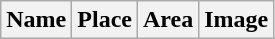<table class="wikitable">
<tr>
<th>Name</th>
<th>Place</th>
<th>Area</th>
<th>Image<br></th>
</tr>
</table>
